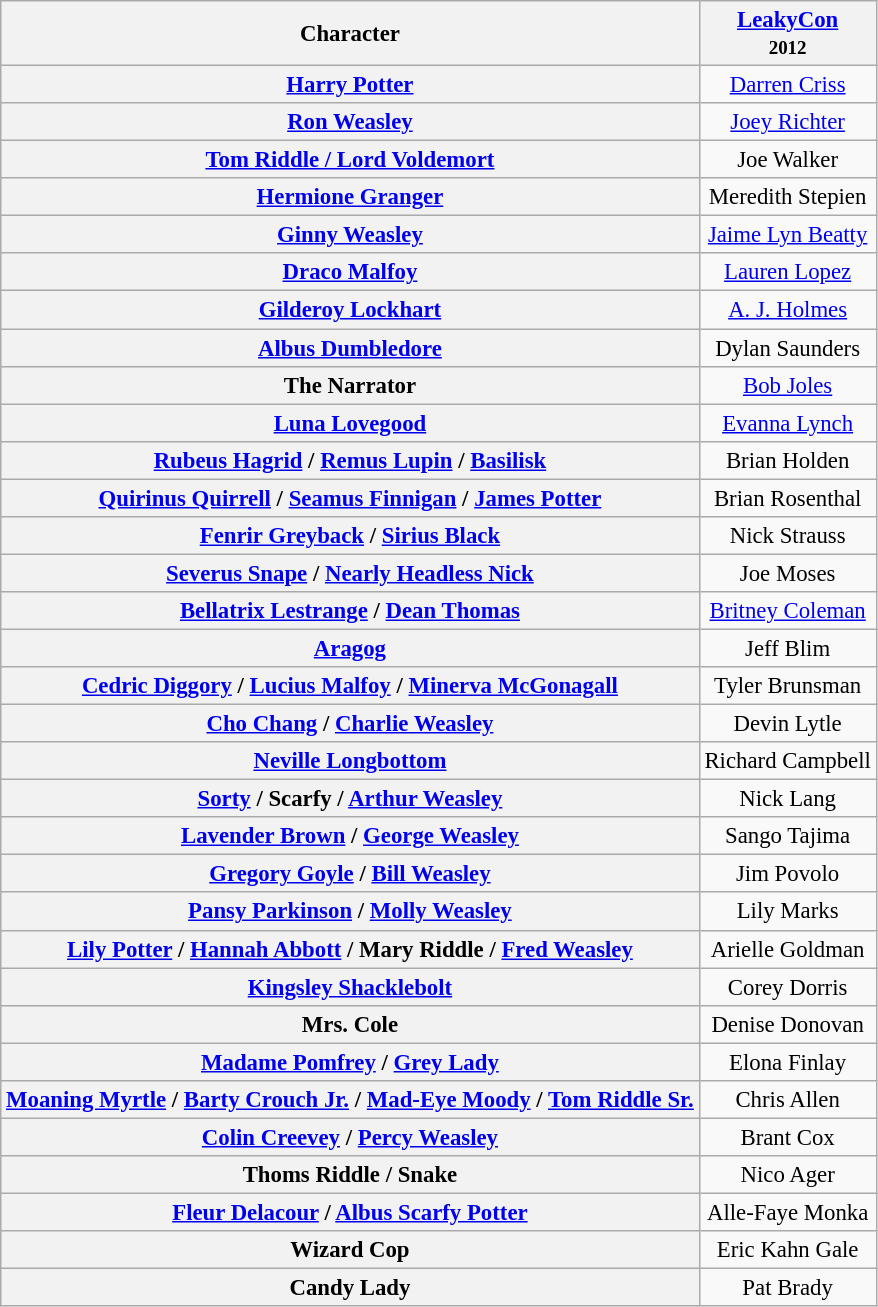<table class="wikitable" style="text-align:center; font-size:95%;">
<tr>
<th scope="col">Character</th>
<th scope="col"><a href='#'>LeakyCon</a><br><small>2012</small></th>
</tr>
<tr>
<th><a href='#'>Harry Potter</a></th>
<td><a href='#'>Darren Criss</a></td>
</tr>
<tr>
<th><a href='#'>Ron Weasley</a></th>
<td><a href='#'>Joey Richter</a></td>
</tr>
<tr>
<th><a href='#'>Tom Riddle / Lord Voldemort</a></th>
<td>Joe Walker</td>
</tr>
<tr>
<th><a href='#'>Hermione Granger</a></th>
<td>Meredith Stepien</td>
</tr>
<tr>
<th><a href='#'>Ginny Weasley</a></th>
<td><a href='#'>Jaime Lyn Beatty</a></td>
</tr>
<tr>
<th><a href='#'>Draco Malfoy</a></th>
<td><a href='#'>Lauren Lopez</a></td>
</tr>
<tr>
<th><a href='#'>Gilderoy Lockhart</a></th>
<td><a href='#'>A. J. Holmes</a></td>
</tr>
<tr>
<th><a href='#'>Albus Dumbledore</a></th>
<td>Dylan Saunders</td>
</tr>
<tr>
<th>The Narrator</th>
<td><a href='#'>Bob Joles</a></td>
</tr>
<tr>
<th><a href='#'>Luna Lovegood</a></th>
<td><a href='#'>Evanna Lynch</a></td>
</tr>
<tr>
<th><a href='#'>Rubeus Hagrid</a> / <a href='#'>Remus Lupin</a> / <a href='#'>Basilisk</a></th>
<td>Brian Holden</td>
</tr>
<tr>
<th><a href='#'>Quirinus Quirrell</a> / <a href='#'>Seamus Finnigan</a> / <a href='#'>James Potter</a></th>
<td>Brian Rosenthal</td>
</tr>
<tr>
<th><a href='#'>Fenrir Greyback</a> / <a href='#'>Sirius Black</a></th>
<td>Nick Strauss</td>
</tr>
<tr>
<th><a href='#'>Severus Snape</a> / <a href='#'>Nearly Headless Nick</a></th>
<td>Joe Moses</td>
</tr>
<tr>
<th><a href='#'>Bellatrix Lestrange</a> / <a href='#'>Dean Thomas</a></th>
<td><a href='#'>Britney Coleman</a></td>
</tr>
<tr>
<th><a href='#'>Aragog</a></th>
<td>Jeff Blim</td>
</tr>
<tr>
<th><a href='#'>Cedric Diggory</a> / <a href='#'>Lucius Malfoy</a> / <a href='#'>Minerva McGonagall</a></th>
<td>Tyler Brunsman</td>
</tr>
<tr>
<th><a href='#'>Cho Chang</a> / <a href='#'>Charlie Weasley</a></th>
<td>Devin Lytle</td>
</tr>
<tr>
<th><a href='#'>Neville Longbottom</a></th>
<td>Richard Campbell</td>
</tr>
<tr>
<th><a href='#'>Sorty</a> / Scarfy / <a href='#'>Arthur Weasley</a></th>
<td>Nick Lang</td>
</tr>
<tr>
<th><a href='#'>Lavender Brown</a> / <a href='#'>George Weasley</a></th>
<td>Sango Tajima</td>
</tr>
<tr>
<th><a href='#'>Gregory Goyle</a> / <a href='#'>Bill Weasley</a></th>
<td>Jim Povolo</td>
</tr>
<tr>
<th><a href='#'>Pansy Parkinson</a> / <a href='#'>Molly Weasley</a></th>
<td>Lily Marks</td>
</tr>
<tr>
<th><a href='#'>Lily Potter</a> / <a href='#'>Hannah Abbott</a> / Mary Riddle / <a href='#'>Fred Weasley</a></th>
<td>Arielle Goldman</td>
</tr>
<tr>
<th><a href='#'>Kingsley Shacklebolt</a></th>
<td>Corey Dorris</td>
</tr>
<tr>
<th>Mrs. Cole</th>
<td>Denise Donovan</td>
</tr>
<tr>
<th><a href='#'>Madame Pomfrey</a> / <a href='#'>Grey Lady</a></th>
<td>Elona Finlay</td>
</tr>
<tr>
<th><a href='#'>Moaning Myrtle</a> / <a href='#'>Barty Crouch Jr.</a> / <a href='#'>Mad-Eye Moody</a> / <a href='#'>Tom Riddle Sr.</a></th>
<td>Chris Allen</td>
</tr>
<tr>
<th><a href='#'>Colin Creevey</a> / <a href='#'>Percy Weasley</a></th>
<td>Brant Cox</td>
</tr>
<tr>
<th>Thoms Riddle / Snake</th>
<td>Nico Ager</td>
</tr>
<tr>
<th><a href='#'>Fleur Delacour</a> / <a href='#'>Albus Scarfy Potter</a></th>
<td>Alle-Faye Monka</td>
</tr>
<tr>
<th>Wizard Cop</th>
<td>Eric Kahn Gale</td>
</tr>
<tr>
<th>Candy Lady</th>
<td>Pat Brady</td>
</tr>
</table>
